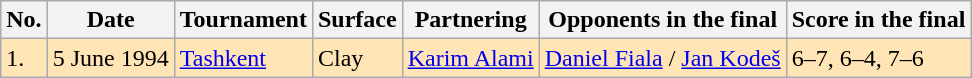<table class="wikitable">
<tr>
<th>No.</th>
<th>Date</th>
<th>Tournament</th>
<th>Surface</th>
<th>Partnering</th>
<th>Opponents in the final</th>
<th>Score in the final</th>
</tr>
<tr bgcolor="moccasin">
<td>1.</td>
<td>5 June 1994</td>
<td> <a href='#'>Tashkent</a></td>
<td>Clay</td>
<td> <a href='#'>Karim Alami</a></td>
<td> <a href='#'>Daniel Fiala</a>  /  <a href='#'>Jan Kodeš</a></td>
<td>6–7, 6–4, 7–6</td>
</tr>
</table>
